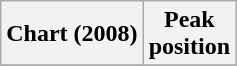<table class="wikitable">
<tr>
<th>Chart (2008)</th>
<th>Peak<br>position</th>
</tr>
<tr>
</tr>
</table>
